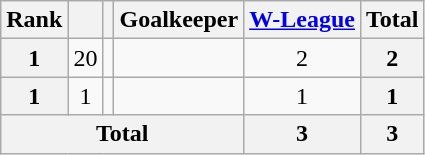<table class="wikitable" style="text-align:center">
<tr>
<th>Rank</th>
<th></th>
<th></th>
<th>Goalkeeper</th>
<th><a href='#'>W-League</a></th>
<th>Total</th>
</tr>
<tr>
<th>1</th>
<td>20</td>
<td></td>
<td align="left"></td>
<td>2</td>
<th>2</th>
</tr>
<tr>
<th>1</th>
<td>1</td>
<td></td>
<td align="left"></td>
<td>1</td>
<th>1</th>
</tr>
<tr>
<th colspan="4">Total</th>
<th>3</th>
<th>3</th>
</tr>
</table>
